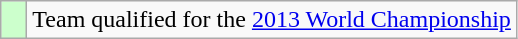<table class="wikitable" style="text-align: center;">
<tr>
<td width=10px bgcolor=#ccffcc></td>
<td>Team qualified for the <a href='#'>2013 World Championship</a></td>
</tr>
</table>
